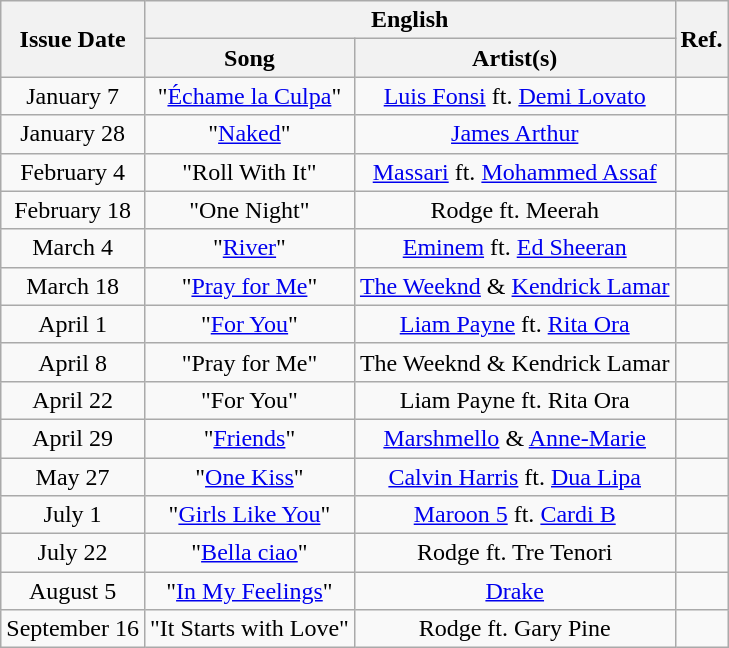<table class="wikitable" style="text-align: center;">
<tr>
<th style="text-align: center;" rowspan="2">Issue Date</th>
<th style="text-align: center;" colspan="2">English</th>
<th style="text-align: center;" rowspan="2">Ref.</th>
</tr>
<tr>
<th>Song</th>
<th>Artist(s)</th>
</tr>
<tr>
<td>January 7</td>
<td>"<a href='#'>Échame la Culpa</a>"</td>
<td><a href='#'>Luis Fonsi</a> ft. <a href='#'>Demi Lovato</a></td>
<td></td>
</tr>
<tr>
<td>January 28</td>
<td>"<a href='#'>Naked</a>"</td>
<td><a href='#'>James Arthur</a></td>
<td></td>
</tr>
<tr>
<td>February 4</td>
<td>"Roll With It"</td>
<td><a href='#'>Massari</a> ft. <a href='#'>Mohammed Assaf</a></td>
<td></td>
</tr>
<tr>
<td>February 18</td>
<td>"One Night"</td>
<td>Rodge ft. Meerah</td>
<td></td>
</tr>
<tr>
<td>March 4</td>
<td>"<a href='#'>River</a>"</td>
<td><a href='#'>Eminem</a> ft. <a href='#'>Ed Sheeran</a></td>
<td></td>
</tr>
<tr>
<td>March 18</td>
<td>"<a href='#'>Pray for Me</a>"</td>
<td><a href='#'>The Weeknd</a> & <a href='#'>Kendrick Lamar</a></td>
<td></td>
</tr>
<tr>
<td>April 1</td>
<td>"<a href='#'>For You</a>"</td>
<td><a href='#'>Liam Payne</a> ft. <a href='#'>Rita Ora</a></td>
<td></td>
</tr>
<tr>
<td>April 8</td>
<td>"Pray for Me"</td>
<td>The Weeknd & Kendrick Lamar</td>
<td></td>
</tr>
<tr>
<td>April 22</td>
<td>"For You"</td>
<td>Liam Payne ft. Rita Ora</td>
<td></td>
</tr>
<tr>
<td>April 29</td>
<td>"<a href='#'>Friends</a>"</td>
<td><a href='#'>Marshmello</a> & <a href='#'>Anne-Marie</a></td>
<td></td>
</tr>
<tr>
<td>May 27</td>
<td>"<a href='#'>One Kiss</a>"</td>
<td><a href='#'>Calvin Harris</a> ft. <a href='#'>Dua Lipa</a></td>
<td></td>
</tr>
<tr>
<td>July 1</td>
<td>"<a href='#'>Girls Like You</a>"</td>
<td><a href='#'>Maroon 5</a> ft. <a href='#'>Cardi B</a></td>
<td></td>
</tr>
<tr>
<td>July 22</td>
<td>"<a href='#'>Bella ciao</a>"</td>
<td>Rodge ft. Tre Tenori</td>
<td></td>
</tr>
<tr>
<td>August 5</td>
<td>"<a href='#'>In My Feelings</a>"</td>
<td><a href='#'>Drake</a></td>
<td></td>
</tr>
<tr>
<td>September 16</td>
<td>"It Starts with Love"</td>
<td>Rodge ft. Gary Pine</td>
<td></td>
</tr>
</table>
